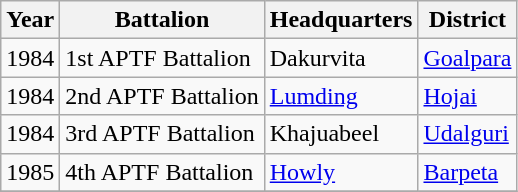<table class="wikitable sortable">
<tr>
<th>Year</th>
<th>Battalion</th>
<th>Headquarters</th>
<th>District</th>
</tr>
<tr>
<td>1984</td>
<td>1st APTF Battalion</td>
<td>Dakurvita</td>
<td><a href='#'>Goalpara</a></td>
</tr>
<tr>
<td>1984</td>
<td>2nd APTF Battalion</td>
<td><a href='#'>Lumding</a></td>
<td><a href='#'>Hojai</a></td>
</tr>
<tr>
<td>1984</td>
<td>3rd APTF Battalion</td>
<td>Khajuabeel</td>
<td><a href='#'>Udalguri</a></td>
</tr>
<tr>
<td>1985</td>
<td>4th APTF Battalion</td>
<td><a href='#'>Howly</a></td>
<td><a href='#'>Barpeta</a></td>
</tr>
<tr>
</tr>
</table>
